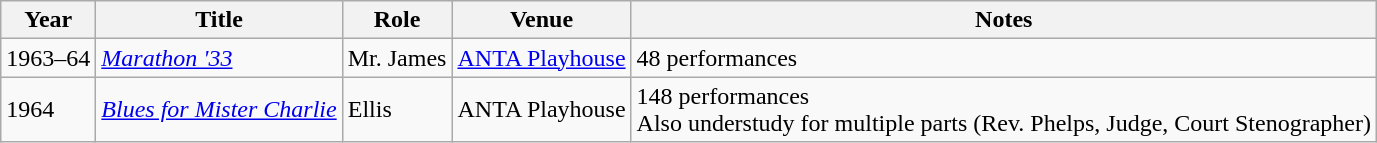<table class="wikitable">
<tr>
<th>Year</th>
<th>Title</th>
<th>Role</th>
<th>Venue</th>
<th>Notes</th>
</tr>
<tr>
<td>1963–64</td>
<td><em><a href='#'>Marathon '33</a></em></td>
<td>Mr. James</td>
<td><a href='#'>ANTA Playhouse</a></td>
<td>48 performances</td>
</tr>
<tr>
<td>1964</td>
<td><em><a href='#'>Blues for Mister Charlie</a></em></td>
<td>Ellis</td>
<td>ANTA Playhouse</td>
<td>148 performances<br>Also understudy for multiple parts (Rev. Phelps, Judge, Court Stenographer)</td>
</tr>
</table>
